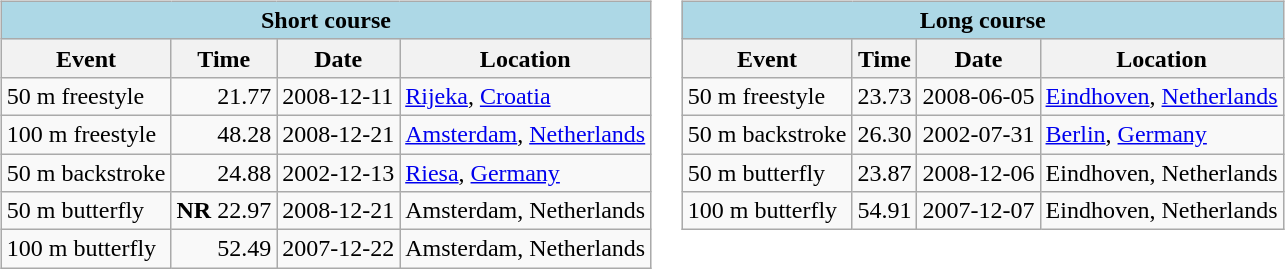<table>
<tr>
<td valign=top  align=left><br><table class="wikitable" |>
<tr>
<th colspan="4" style="background: #add8e6;">Short course</th>
</tr>
<tr>
<th>Event</th>
<th>Time</th>
<th>Date</th>
<th>Location</th>
</tr>
<tr>
<td>50 m freestyle</td>
<td align="right">21.77</td>
<td>2008-12-11</td>
<td><a href='#'>Rijeka</a>, <a href='#'>Croatia</a></td>
</tr>
<tr>
<td>100 m freestyle</td>
<td align="right">48.28</td>
<td>2008-12-21</td>
<td><a href='#'>Amsterdam</a>, <a href='#'>Netherlands</a></td>
</tr>
<tr>
<td>50 m backstroke</td>
<td align="right">24.88</td>
<td>2002-12-13</td>
<td><a href='#'>Riesa</a>, <a href='#'>Germany</a></td>
</tr>
<tr>
<td>50 m butterfly</td>
<td align="right"><strong>NR</strong> 22.97</td>
<td>2008-12-21</td>
<td>Amsterdam, Netherlands</td>
</tr>
<tr>
<td>100 m butterfly</td>
<td align="right">52.49</td>
<td>2007-12-22</td>
<td>Amsterdam, Netherlands</td>
</tr>
</table>
</td>
<td valign=top  align=left><br><table class="wikitable" |>
<tr>
<th colspan="4" style="background: #add8e6;">Long course</th>
</tr>
<tr>
<th>Event</th>
<th>Time</th>
<th>Date</th>
<th>Location</th>
</tr>
<tr>
<td>50 m freestyle</td>
<td align="right">23.73</td>
<td>2008-06-05</td>
<td><a href='#'>Eindhoven</a>, <a href='#'>Netherlands</a></td>
</tr>
<tr>
<td>50 m backstroke</td>
<td align="right">26.30</td>
<td>2002-07-31</td>
<td><a href='#'>Berlin</a>, <a href='#'>Germany</a></td>
</tr>
<tr>
<td>50 m butterfly</td>
<td align="right">23.87</td>
<td>2008-12-06</td>
<td>Eindhoven, Netherlands</td>
</tr>
<tr>
<td>100 m butterfly</td>
<td align="right">54.91</td>
<td>2007-12-07</td>
<td>Eindhoven, Netherlands</td>
</tr>
</table>
</td>
</tr>
</table>
